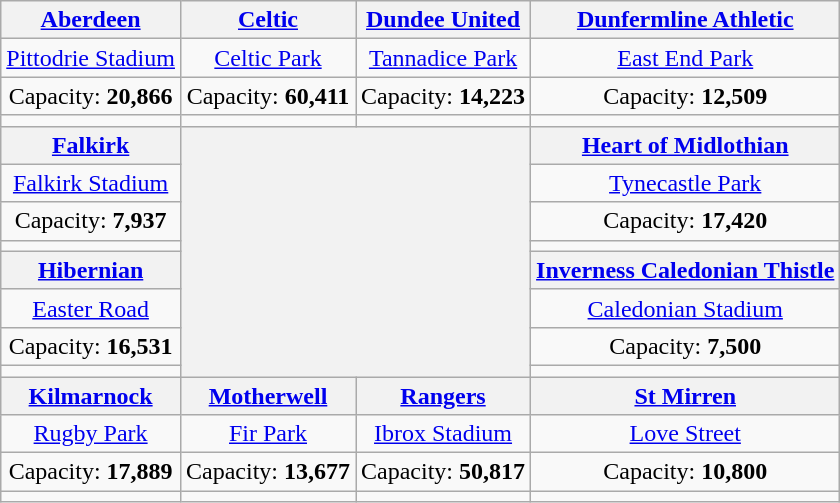<table class="wikitable" style="text-align:center">
<tr>
<th><a href='#'>Aberdeen</a></th>
<th><a href='#'>Celtic</a></th>
<th><a href='#'>Dundee United</a></th>
<th><a href='#'>Dunfermline Athletic</a></th>
</tr>
<tr>
<td><a href='#'>Pittodrie Stadium</a></td>
<td><a href='#'>Celtic Park</a></td>
<td><a href='#'>Tannadice Park</a></td>
<td><a href='#'>East End Park</a></td>
</tr>
<tr>
<td>Capacity: <strong>20,866</strong></td>
<td>Capacity: <strong>60,411</strong></td>
<td>Capacity: <strong>14,223</strong></td>
<td>Capacity: <strong>12,509</strong></td>
</tr>
<tr>
<td></td>
<td></td>
<td></td>
<td></td>
</tr>
<tr>
<th><a href='#'>Falkirk</a></th>
<th rowspan="8" colspan="2"></th>
<th><a href='#'>Heart of Midlothian</a></th>
</tr>
<tr>
<td><a href='#'>Falkirk Stadium</a></td>
<td><a href='#'>Tynecastle Park</a></td>
</tr>
<tr>
<td>Capacity: <strong>7,937</strong></td>
<td>Capacity: <strong>17,420</strong></td>
</tr>
<tr>
<td></td>
<td></td>
</tr>
<tr>
<th><a href='#'>Hibernian</a></th>
<th><a href='#'>Inverness Caledonian Thistle</a></th>
</tr>
<tr>
<td><a href='#'>Easter Road</a></td>
<td><a href='#'>Caledonian Stadium</a></td>
</tr>
<tr>
<td>Capacity: <strong>16,531</strong></td>
<td>Capacity: <strong>7,500</strong></td>
</tr>
<tr>
<td></td>
<td></td>
</tr>
<tr>
<th><a href='#'>Kilmarnock</a></th>
<th><a href='#'>Motherwell</a></th>
<th><a href='#'>Rangers</a></th>
<th><a href='#'>St Mirren</a></th>
</tr>
<tr>
<td><a href='#'>Rugby Park</a></td>
<td><a href='#'>Fir Park</a></td>
<td><a href='#'>Ibrox Stadium</a></td>
<td><a href='#'>Love Street</a></td>
</tr>
<tr>
<td>Capacity: <strong>17,889</strong></td>
<td>Capacity: <strong>13,677</strong></td>
<td>Capacity: <strong>50,817</strong></td>
<td>Capacity: <strong>10,800</strong></td>
</tr>
<tr>
<td></td>
<td></td>
<td></td>
<td></td>
</tr>
</table>
